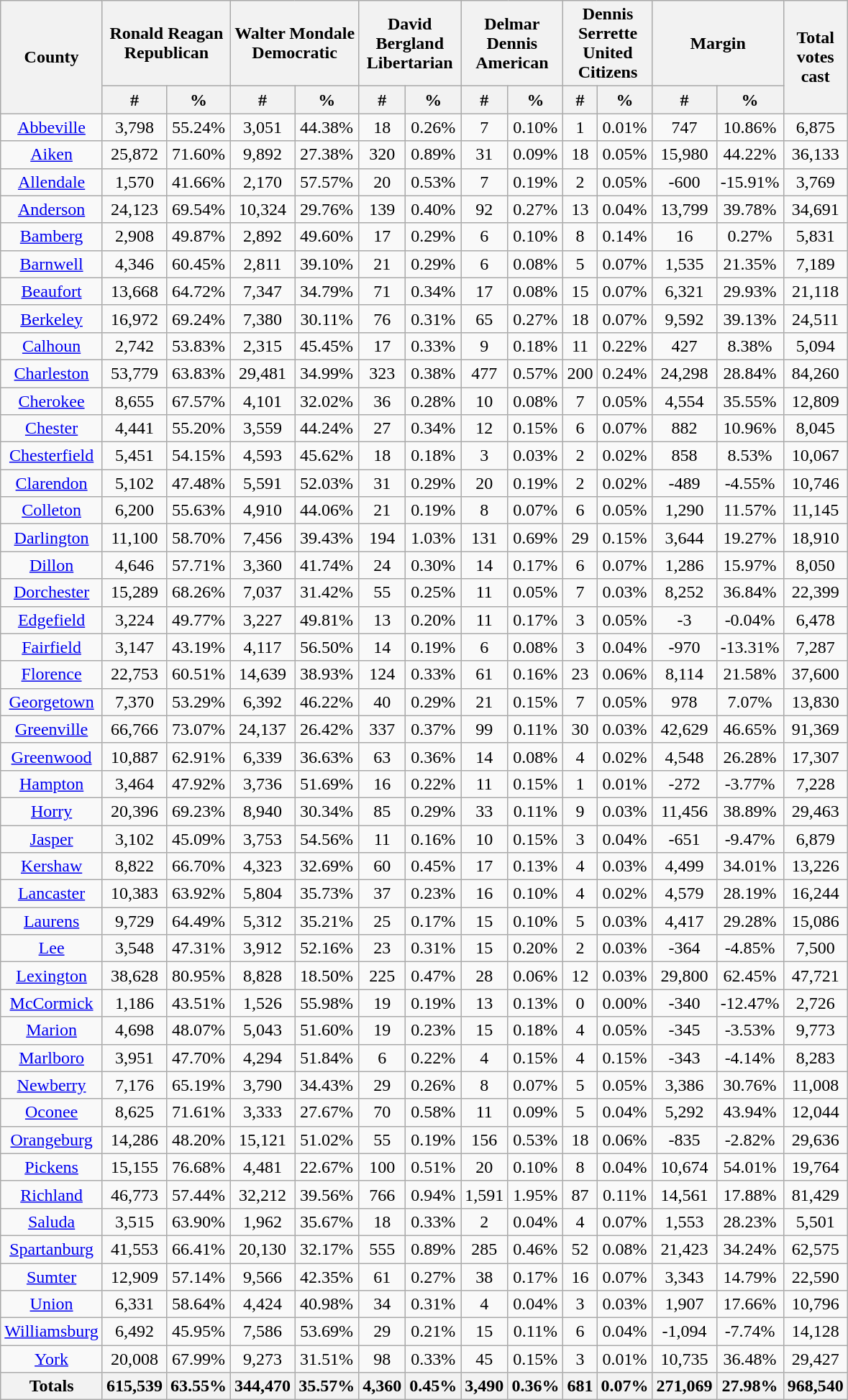<table width="60%" class="wikitable sortable">
<tr>
<th rowspan="2">County</th>
<th colspan="2">Ronald Reagan<br>Republican</th>
<th colspan="2">Walter Mondale<br>Democratic</th>
<th colspan="2">David Bergland<br>Libertarian</th>
<th colspan="2">Delmar Dennis<br>American</th>
<th colspan="2">Dennis Serrette<br>United Citizens</th>
<th colspan="2">Margin</th>
<th rowspan="2">Total votes cast</th>
</tr>
<tr>
<th style="text-align:center;" data-sort-type="number">#</th>
<th style="text-align:center;" data-sort-type="number">%</th>
<th style="text-align:center;" data-sort-type="number">#</th>
<th style="text-align:center;" data-sort-type="number">%</th>
<th style="text-align:center;" data-sort-type="number">#</th>
<th style="text-align:center;" data-sort-type="number">%</th>
<th style="text-align:center;" data-sort-type="number">#</th>
<th style="text-align:center;" data-sort-type="number">%</th>
<th style="text-align:center;" data-sort-type="number">#</th>
<th style="text-align:center;" data-sort-type="number">%</th>
<th style="text-align:center;" data-sort-type="number">#</th>
<th style="text-align:center;" data-sort-type="number">%</th>
</tr>
<tr style="text-align:center;">
<td><a href='#'>Abbeville</a></td>
<td>3,798</td>
<td>55.24%</td>
<td>3,051</td>
<td>44.38%</td>
<td>18</td>
<td>0.26%</td>
<td>7</td>
<td>0.10%</td>
<td>1</td>
<td>0.01%</td>
<td>747</td>
<td>10.86%</td>
<td>6,875</td>
</tr>
<tr style="text-align:center;">
<td><a href='#'>Aiken</a></td>
<td>25,872</td>
<td>71.60%</td>
<td>9,892</td>
<td>27.38%</td>
<td>320</td>
<td>0.89%</td>
<td>31</td>
<td>0.09%</td>
<td>18</td>
<td>0.05%</td>
<td>15,980</td>
<td>44.22%</td>
<td>36,133</td>
</tr>
<tr style="text-align:center;">
<td><a href='#'>Allendale</a></td>
<td>1,570</td>
<td>41.66%</td>
<td>2,170</td>
<td>57.57%</td>
<td>20</td>
<td>0.53%</td>
<td>7</td>
<td>0.19%</td>
<td>2</td>
<td>0.05%</td>
<td>-600</td>
<td>-15.91%</td>
<td>3,769</td>
</tr>
<tr style="text-align:center;">
<td><a href='#'>Anderson</a></td>
<td>24,123</td>
<td>69.54%</td>
<td>10,324</td>
<td>29.76%</td>
<td>139</td>
<td>0.40%</td>
<td>92</td>
<td>0.27%</td>
<td>13</td>
<td>0.04%</td>
<td>13,799</td>
<td>39.78%</td>
<td>34,691</td>
</tr>
<tr style="text-align:center;">
<td><a href='#'>Bamberg</a></td>
<td>2,908</td>
<td>49.87%</td>
<td>2,892</td>
<td>49.60%</td>
<td>17</td>
<td>0.29%</td>
<td>6</td>
<td>0.10%</td>
<td>8</td>
<td>0.14%</td>
<td>16</td>
<td>0.27%</td>
<td>5,831</td>
</tr>
<tr style="text-align:center;">
<td><a href='#'>Barnwell</a></td>
<td>4,346</td>
<td>60.45%</td>
<td>2,811</td>
<td>39.10%</td>
<td>21</td>
<td>0.29%</td>
<td>6</td>
<td>0.08%</td>
<td>5</td>
<td>0.07%</td>
<td>1,535</td>
<td>21.35%</td>
<td>7,189</td>
</tr>
<tr style="text-align:center;">
<td><a href='#'>Beaufort</a></td>
<td>13,668</td>
<td>64.72%</td>
<td>7,347</td>
<td>34.79%</td>
<td>71</td>
<td>0.34%</td>
<td>17</td>
<td>0.08%</td>
<td>15</td>
<td>0.07%</td>
<td>6,321</td>
<td>29.93%</td>
<td>21,118</td>
</tr>
<tr style="text-align:center;">
<td><a href='#'>Berkeley</a></td>
<td>16,972</td>
<td>69.24%</td>
<td>7,380</td>
<td>30.11%</td>
<td>76</td>
<td>0.31%</td>
<td>65</td>
<td>0.27%</td>
<td>18</td>
<td>0.07%</td>
<td>9,592</td>
<td>39.13%</td>
<td>24,511</td>
</tr>
<tr style="text-align:center;">
<td><a href='#'>Calhoun</a></td>
<td>2,742</td>
<td>53.83%</td>
<td>2,315</td>
<td>45.45%</td>
<td>17</td>
<td>0.33%</td>
<td>9</td>
<td>0.18%</td>
<td>11</td>
<td>0.22%</td>
<td>427</td>
<td>8.38%</td>
<td>5,094</td>
</tr>
<tr style="text-align:center;">
<td><a href='#'>Charleston</a></td>
<td>53,779</td>
<td>63.83%</td>
<td>29,481</td>
<td>34.99%</td>
<td>323</td>
<td>0.38%</td>
<td>477</td>
<td>0.57%</td>
<td>200</td>
<td>0.24%</td>
<td>24,298</td>
<td>28.84%</td>
<td>84,260</td>
</tr>
<tr style="text-align:center;">
<td><a href='#'>Cherokee</a></td>
<td>8,655</td>
<td>67.57%</td>
<td>4,101</td>
<td>32.02%</td>
<td>36</td>
<td>0.28%</td>
<td>10</td>
<td>0.08%</td>
<td>7</td>
<td>0.05%</td>
<td>4,554</td>
<td>35.55%</td>
<td>12,809</td>
</tr>
<tr style="text-align:center;">
<td><a href='#'>Chester</a></td>
<td>4,441</td>
<td>55.20%</td>
<td>3,559</td>
<td>44.24%</td>
<td>27</td>
<td>0.34%</td>
<td>12</td>
<td>0.15%</td>
<td>6</td>
<td>0.07%</td>
<td>882</td>
<td>10.96%</td>
<td>8,045</td>
</tr>
<tr style="text-align:center;">
<td><a href='#'>Chesterfield</a></td>
<td>5,451</td>
<td>54.15%</td>
<td>4,593</td>
<td>45.62%</td>
<td>18</td>
<td>0.18%</td>
<td>3</td>
<td>0.03%</td>
<td>2</td>
<td>0.02%</td>
<td>858</td>
<td>8.53%</td>
<td>10,067</td>
</tr>
<tr style="text-align:center;">
<td><a href='#'>Clarendon</a></td>
<td>5,102</td>
<td>47.48%</td>
<td>5,591</td>
<td>52.03%</td>
<td>31</td>
<td>0.29%</td>
<td>20</td>
<td>0.19%</td>
<td>2</td>
<td>0.02%</td>
<td>-489</td>
<td>-4.55%</td>
<td>10,746</td>
</tr>
<tr style="text-align:center;">
<td><a href='#'>Colleton</a></td>
<td>6,200</td>
<td>55.63%</td>
<td>4,910</td>
<td>44.06%</td>
<td>21</td>
<td>0.19%</td>
<td>8</td>
<td>0.07%</td>
<td>6</td>
<td>0.05%</td>
<td>1,290</td>
<td>11.57%</td>
<td>11,145</td>
</tr>
<tr style="text-align:center;">
<td><a href='#'>Darlington</a></td>
<td>11,100</td>
<td>58.70%</td>
<td>7,456</td>
<td>39.43%</td>
<td>194</td>
<td>1.03%</td>
<td>131</td>
<td>0.69%</td>
<td>29</td>
<td>0.15%</td>
<td>3,644</td>
<td>19.27%</td>
<td>18,910</td>
</tr>
<tr style="text-align:center;">
<td><a href='#'>Dillon</a></td>
<td>4,646</td>
<td>57.71%</td>
<td>3,360</td>
<td>41.74%</td>
<td>24</td>
<td>0.30%</td>
<td>14</td>
<td>0.17%</td>
<td>6</td>
<td>0.07%</td>
<td>1,286</td>
<td>15.97%</td>
<td>8,050</td>
</tr>
<tr style="text-align:center;">
<td><a href='#'>Dorchester</a></td>
<td>15,289</td>
<td>68.26%</td>
<td>7,037</td>
<td>31.42%</td>
<td>55</td>
<td>0.25%</td>
<td>11</td>
<td>0.05%</td>
<td>7</td>
<td>0.03%</td>
<td>8,252</td>
<td>36.84%</td>
<td>22,399</td>
</tr>
<tr style="text-align:center;">
<td><a href='#'>Edgefield</a></td>
<td>3,224</td>
<td>49.77%</td>
<td>3,227</td>
<td>49.81%</td>
<td>13</td>
<td>0.20%</td>
<td>11</td>
<td>0.17%</td>
<td>3</td>
<td>0.05%</td>
<td>-3</td>
<td>-0.04%</td>
<td>6,478</td>
</tr>
<tr style="text-align:center;">
<td><a href='#'>Fairfield</a></td>
<td>3,147</td>
<td>43.19%</td>
<td>4,117</td>
<td>56.50%</td>
<td>14</td>
<td>0.19%</td>
<td>6</td>
<td>0.08%</td>
<td>3</td>
<td>0.04%</td>
<td>-970</td>
<td>-13.31%</td>
<td>7,287</td>
</tr>
<tr style="text-align:center;">
<td><a href='#'>Florence</a></td>
<td>22,753</td>
<td>60.51%</td>
<td>14,639</td>
<td>38.93%</td>
<td>124</td>
<td>0.33%</td>
<td>61</td>
<td>0.16%</td>
<td>23</td>
<td>0.06%</td>
<td>8,114</td>
<td>21.58%</td>
<td>37,600</td>
</tr>
<tr style="text-align:center;">
<td><a href='#'>Georgetown</a></td>
<td>7,370</td>
<td>53.29%</td>
<td>6,392</td>
<td>46.22%</td>
<td>40</td>
<td>0.29%</td>
<td>21</td>
<td>0.15%</td>
<td>7</td>
<td>0.05%</td>
<td>978</td>
<td>7.07%</td>
<td>13,830</td>
</tr>
<tr style="text-align:center;">
<td><a href='#'>Greenville</a></td>
<td>66,766</td>
<td>73.07%</td>
<td>24,137</td>
<td>26.42%</td>
<td>337</td>
<td>0.37%</td>
<td>99</td>
<td>0.11%</td>
<td>30</td>
<td>0.03%</td>
<td>42,629</td>
<td>46.65%</td>
<td>91,369</td>
</tr>
<tr style="text-align:center;">
<td><a href='#'>Greenwood</a></td>
<td>10,887</td>
<td>62.91%</td>
<td>6,339</td>
<td>36.63%</td>
<td>63</td>
<td>0.36%</td>
<td>14</td>
<td>0.08%</td>
<td>4</td>
<td>0.02%</td>
<td>4,548</td>
<td>26.28%</td>
<td>17,307</td>
</tr>
<tr style="text-align:center;">
<td><a href='#'>Hampton</a></td>
<td>3,464</td>
<td>47.92%</td>
<td>3,736</td>
<td>51.69%</td>
<td>16</td>
<td>0.22%</td>
<td>11</td>
<td>0.15%</td>
<td>1</td>
<td>0.01%</td>
<td>-272</td>
<td>-3.77%</td>
<td>7,228</td>
</tr>
<tr style="text-align:center;">
<td><a href='#'>Horry</a></td>
<td>20,396</td>
<td>69.23%</td>
<td>8,940</td>
<td>30.34%</td>
<td>85</td>
<td>0.29%</td>
<td>33</td>
<td>0.11%</td>
<td>9</td>
<td>0.03%</td>
<td>11,456</td>
<td>38.89%</td>
<td>29,463</td>
</tr>
<tr style="text-align:center;">
<td><a href='#'>Jasper</a></td>
<td>3,102</td>
<td>45.09%</td>
<td>3,753</td>
<td>54.56%</td>
<td>11</td>
<td>0.16%</td>
<td>10</td>
<td>0.15%</td>
<td>3</td>
<td>0.04%</td>
<td>-651</td>
<td>-9.47%</td>
<td>6,879</td>
</tr>
<tr style="text-align:center;">
<td><a href='#'>Kershaw</a></td>
<td>8,822</td>
<td>66.70%</td>
<td>4,323</td>
<td>32.69%</td>
<td>60</td>
<td>0.45%</td>
<td>17</td>
<td>0.13%</td>
<td>4</td>
<td>0.03%</td>
<td>4,499</td>
<td>34.01%</td>
<td>13,226</td>
</tr>
<tr style="text-align:center;">
<td><a href='#'>Lancaster</a></td>
<td>10,383</td>
<td>63.92%</td>
<td>5,804</td>
<td>35.73%</td>
<td>37</td>
<td>0.23%</td>
<td>16</td>
<td>0.10%</td>
<td>4</td>
<td>0.02%</td>
<td>4,579</td>
<td>28.19%</td>
<td>16,244</td>
</tr>
<tr style="text-align:center;">
<td><a href='#'>Laurens</a></td>
<td>9,729</td>
<td>64.49%</td>
<td>5,312</td>
<td>35.21%</td>
<td>25</td>
<td>0.17%</td>
<td>15</td>
<td>0.10%</td>
<td>5</td>
<td>0.03%</td>
<td>4,417</td>
<td>29.28%</td>
<td>15,086</td>
</tr>
<tr style="text-align:center;">
<td><a href='#'>Lee</a></td>
<td>3,548</td>
<td>47.31%</td>
<td>3,912</td>
<td>52.16%</td>
<td>23</td>
<td>0.31%</td>
<td>15</td>
<td>0.20%</td>
<td>2</td>
<td>0.03%</td>
<td>-364</td>
<td>-4.85%</td>
<td>7,500</td>
</tr>
<tr style="text-align:center;">
<td><a href='#'>Lexington</a></td>
<td>38,628</td>
<td>80.95%</td>
<td>8,828</td>
<td>18.50%</td>
<td>225</td>
<td>0.47%</td>
<td>28</td>
<td>0.06%</td>
<td>12</td>
<td>0.03%</td>
<td>29,800</td>
<td>62.45%</td>
<td>47,721</td>
</tr>
<tr style="text-align:center;">
<td><a href='#'>McCormick</a></td>
<td>1,186</td>
<td>43.51%</td>
<td>1,526</td>
<td>55.98%</td>
<td>19</td>
<td>0.19%</td>
<td>13</td>
<td>0.13%</td>
<td>0</td>
<td>0.00%</td>
<td>-340</td>
<td>-12.47%</td>
<td>2,726</td>
</tr>
<tr style="text-align:center;">
<td><a href='#'>Marion</a></td>
<td>4,698</td>
<td>48.07%</td>
<td>5,043</td>
<td>51.60%</td>
<td>19</td>
<td>0.23%</td>
<td>15</td>
<td>0.18%</td>
<td>4</td>
<td>0.05%</td>
<td>-345</td>
<td>-3.53%</td>
<td>9,773</td>
</tr>
<tr style="text-align:center;">
<td><a href='#'>Marlboro</a></td>
<td>3,951</td>
<td>47.70%</td>
<td>4,294</td>
<td>51.84%</td>
<td>6</td>
<td>0.22%</td>
<td>4</td>
<td>0.15%</td>
<td>4</td>
<td>0.15%</td>
<td>-343</td>
<td>-4.14%</td>
<td>8,283</td>
</tr>
<tr style="text-align:center;">
<td><a href='#'>Newberry</a></td>
<td>7,176</td>
<td>65.19%</td>
<td>3,790</td>
<td>34.43%</td>
<td>29</td>
<td>0.26%</td>
<td>8</td>
<td>0.07%</td>
<td>5</td>
<td>0.05%</td>
<td>3,386</td>
<td>30.76%</td>
<td>11,008</td>
</tr>
<tr style="text-align:center;">
<td><a href='#'>Oconee</a></td>
<td>8,625</td>
<td>71.61%</td>
<td>3,333</td>
<td>27.67%</td>
<td>70</td>
<td>0.58%</td>
<td>11</td>
<td>0.09%</td>
<td>5</td>
<td>0.04%</td>
<td>5,292</td>
<td>43.94%</td>
<td>12,044</td>
</tr>
<tr style="text-align:center;">
<td><a href='#'>Orangeburg</a></td>
<td>14,286</td>
<td>48.20%</td>
<td>15,121</td>
<td>51.02%</td>
<td>55</td>
<td>0.19%</td>
<td>156</td>
<td>0.53%</td>
<td>18</td>
<td>0.06%</td>
<td>-835</td>
<td>-2.82%</td>
<td>29,636</td>
</tr>
<tr style="text-align:center;">
<td><a href='#'>Pickens</a></td>
<td>15,155</td>
<td>76.68%</td>
<td>4,481</td>
<td>22.67%</td>
<td>100</td>
<td>0.51%</td>
<td>20</td>
<td>0.10%</td>
<td>8</td>
<td>0.04%</td>
<td>10,674</td>
<td>54.01%</td>
<td>19,764</td>
</tr>
<tr style="text-align:center;">
<td><a href='#'>Richland</a></td>
<td>46,773</td>
<td>57.44%</td>
<td>32,212</td>
<td>39.56%</td>
<td>766</td>
<td>0.94%</td>
<td>1,591</td>
<td>1.95%</td>
<td>87</td>
<td>0.11%</td>
<td>14,561</td>
<td>17.88%</td>
<td>81,429</td>
</tr>
<tr style="text-align:center;">
<td><a href='#'>Saluda</a></td>
<td>3,515</td>
<td>63.90%</td>
<td>1,962</td>
<td>35.67%</td>
<td>18</td>
<td>0.33%</td>
<td>2</td>
<td>0.04%</td>
<td>4</td>
<td>0.07%</td>
<td>1,553</td>
<td>28.23%</td>
<td>5,501</td>
</tr>
<tr style="text-align:center;">
<td><a href='#'>Spartanburg</a></td>
<td>41,553</td>
<td>66.41%</td>
<td>20,130</td>
<td>32.17%</td>
<td>555</td>
<td>0.89%</td>
<td>285</td>
<td>0.46%</td>
<td>52</td>
<td>0.08%</td>
<td>21,423</td>
<td>34.24%</td>
<td>62,575</td>
</tr>
<tr style="text-align:center;">
<td><a href='#'>Sumter</a></td>
<td>12,909</td>
<td>57.14%</td>
<td>9,566</td>
<td>42.35%</td>
<td>61</td>
<td>0.27%</td>
<td>38</td>
<td>0.17%</td>
<td>16</td>
<td>0.07%</td>
<td>3,343</td>
<td>14.79%</td>
<td>22,590</td>
</tr>
<tr style="text-align:center;">
<td><a href='#'>Union</a></td>
<td>6,331</td>
<td>58.64%</td>
<td>4,424</td>
<td>40.98%</td>
<td>34</td>
<td>0.31%</td>
<td>4</td>
<td>0.04%</td>
<td>3</td>
<td>0.03%</td>
<td>1,907</td>
<td>17.66%</td>
<td>10,796</td>
</tr>
<tr style="text-align:center;">
<td><a href='#'>Williamsburg</a></td>
<td>6,492</td>
<td>45.95%</td>
<td>7,586</td>
<td>53.69%</td>
<td>29</td>
<td>0.21%</td>
<td>15</td>
<td>0.11%</td>
<td>6</td>
<td>0.04%</td>
<td>-1,094</td>
<td>-7.74%</td>
<td>14,128</td>
</tr>
<tr style="text-align:center;">
<td><a href='#'>York</a></td>
<td>20,008</td>
<td>67.99%</td>
<td>9,273</td>
<td>31.51%</td>
<td>98</td>
<td>0.33%</td>
<td>45</td>
<td>0.15%</td>
<td>3</td>
<td>0.01%</td>
<td>10,735</td>
<td>36.48%</td>
<td>29,427</td>
</tr>
<tr style="text-align:center;">
<th>Totals</th>
<th>615,539</th>
<th>63.55%</th>
<th>344,470</th>
<th>35.57%</th>
<th>4,360</th>
<th>0.45%</th>
<th>3,490</th>
<th>0.36%</th>
<th>681</th>
<th>0.07%</th>
<th>271,069</th>
<th>27.98%</th>
<th>968,540</th>
</tr>
</table>
